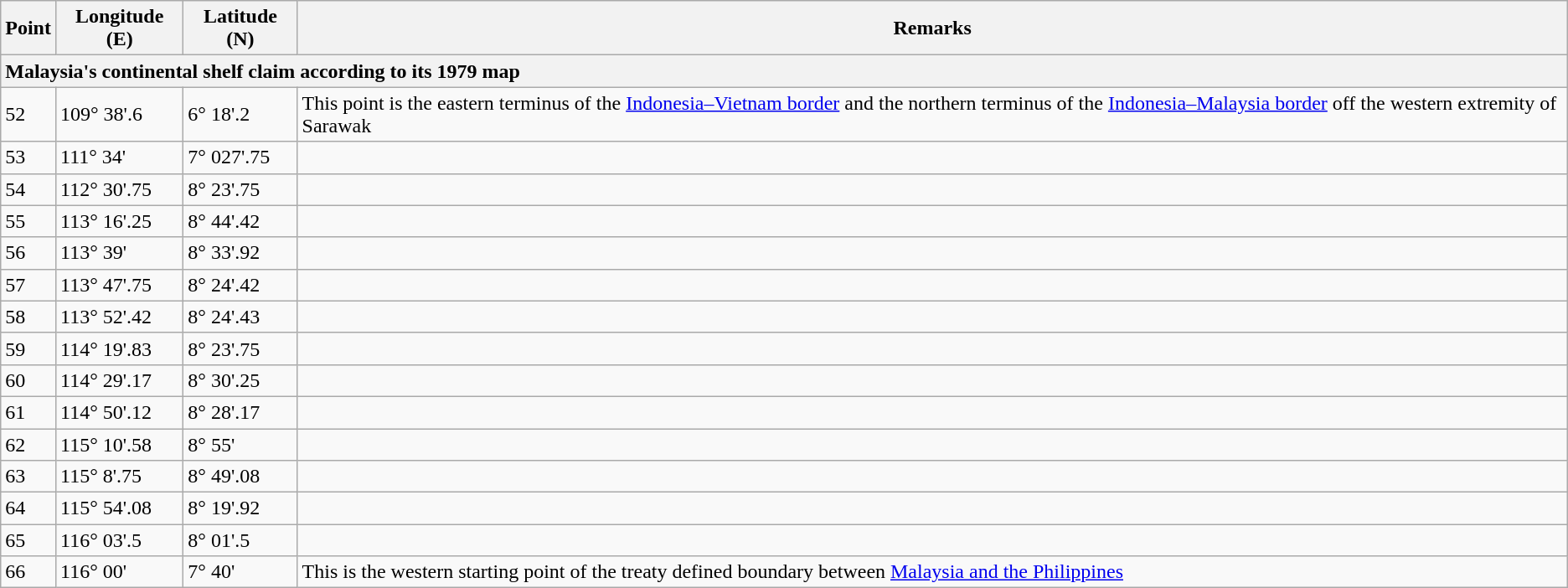<table class="wikitable">
<tr>
<th>Point</th>
<th>Longitude (E)</th>
<th>Latitude (N)</th>
<th>Remarks</th>
</tr>
<tr>
<th colspan="5" style="text-align:left">Malaysia's continental shelf claim according to its 1979 map</th>
</tr>
<tr>
<td>52</td>
<td>109° 38'.6</td>
<td>6° 18'.2</td>
<td>This point is the eastern terminus of the <a href='#'>Indonesia–Vietnam border</a> and the northern terminus of the <a href='#'>Indonesia–Malaysia border</a> off the western extremity of Sarawak</td>
</tr>
<tr>
<td>53</td>
<td>111° 34'</td>
<td>7° 027'.75</td>
<td></td>
</tr>
<tr>
<td>54</td>
<td>112° 30'.75</td>
<td>8° 23'.75</td>
<td></td>
</tr>
<tr>
<td>55</td>
<td>113° 16'.25</td>
<td>8° 44'.42</td>
<td></td>
</tr>
<tr>
<td>56</td>
<td>113° 39'</td>
<td>8° 33'.92</td>
<td></td>
</tr>
<tr>
<td>57</td>
<td>113° 47'.75</td>
<td>8° 24'.42</td>
<td></td>
</tr>
<tr>
<td>58</td>
<td>113° 52'.42</td>
<td>8° 24'.43</td>
<td></td>
</tr>
<tr>
<td>59</td>
<td>114° 19'.83</td>
<td>8° 23'.75</td>
<td></td>
</tr>
<tr>
<td>60</td>
<td>114° 29'.17</td>
<td>8° 30'.25</td>
<td></td>
</tr>
<tr>
<td>61</td>
<td>114° 50'.12</td>
<td>8° 28'.17</td>
<td></td>
</tr>
<tr>
<td>62</td>
<td>115° 10'.58</td>
<td>8° 55'</td>
<td></td>
</tr>
<tr>
<td>63</td>
<td>115° 8'.75</td>
<td>8° 49'.08</td>
<td></td>
</tr>
<tr>
<td>64</td>
<td>115° 54'.08</td>
<td>8° 19'.92</td>
<td></td>
</tr>
<tr>
<td>65</td>
<td>116° 03'.5</td>
<td>8° 01'.5</td>
<td></td>
</tr>
<tr>
<td>66</td>
<td>116° 00'</td>
<td>7° 40'</td>
<td>This is the western starting point of the treaty defined boundary between <a href='#'>Malaysia and the Philippines</a></td>
</tr>
</table>
